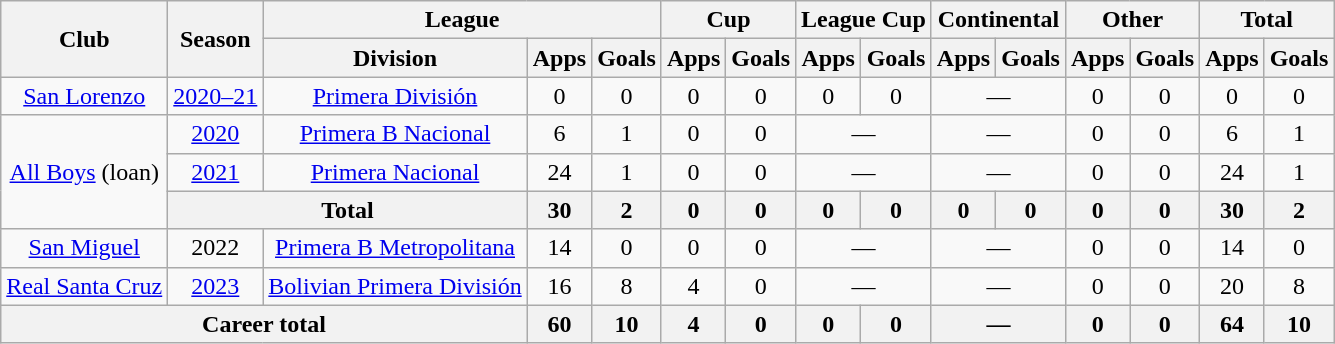<table class="wikitable" style="text-align:center">
<tr>
<th rowspan="2">Club</th>
<th rowspan="2">Season</th>
<th colspan="3">League</th>
<th colspan="2">Cup</th>
<th colspan="2">League Cup</th>
<th colspan="2">Continental</th>
<th colspan="2">Other</th>
<th colspan="2">Total</th>
</tr>
<tr>
<th>Division</th>
<th>Apps</th>
<th>Goals</th>
<th>Apps</th>
<th>Goals</th>
<th>Apps</th>
<th>Goals</th>
<th>Apps</th>
<th>Goals</th>
<th>Apps</th>
<th>Goals</th>
<th>Apps</th>
<th>Goals</th>
</tr>
<tr>
<td rowspan="1"><a href='#'>San Lorenzo</a></td>
<td><a href='#'>2020–21</a></td>
<td rowspan="1"><a href='#'>Primera División</a></td>
<td>0</td>
<td>0</td>
<td>0</td>
<td>0</td>
<td>0</td>
<td>0</td>
<td colspan="2">—</td>
<td>0</td>
<td>0</td>
<td>0</td>
<td>0</td>
</tr>
<tr>
<td rowspan="3"><a href='#'>All Boys</a> (loan)</td>
<td><a href='#'>2020</a></td>
<td rowspan="1"><a href='#'>Primera B Nacional</a></td>
<td>6</td>
<td>1</td>
<td>0</td>
<td>0</td>
<td colspan="2">—</td>
<td colspan="2">—</td>
<td>0</td>
<td>0</td>
<td>6</td>
<td>1</td>
</tr>
<tr>
<td><a href='#'>2021</a></td>
<td><a href='#'>Primera Nacional</a></td>
<td>24</td>
<td>1</td>
<td>0</td>
<td>0</td>
<td colspan="2">—</td>
<td colspan="2">—</td>
<td>0</td>
<td>0</td>
<td>24</td>
<td>1</td>
</tr>
<tr>
<th colspan="2">Total</th>
<th>30</th>
<th>2</th>
<th>0</th>
<th>0</th>
<th>0</th>
<th>0</th>
<th>0</th>
<th>0</th>
<th>0</th>
<th>0</th>
<th>30</th>
<th>2</th>
</tr>
<tr>
<td><a href='#'>San Miguel</a></td>
<td>2022</td>
<td><a href='#'>Primera B Metropolitana</a></td>
<td>14</td>
<td>0</td>
<td>0</td>
<td>0</td>
<td colspan="2">—</td>
<td colspan="2">—</td>
<td>0</td>
<td>0</td>
<td>14</td>
<td>0</td>
</tr>
<tr>
<td><a href='#'>Real Santa Cruz</a></td>
<td><a href='#'>2023</a></td>
<td><a href='#'>Bolivian Primera División</a></td>
<td>16</td>
<td>8</td>
<td>4</td>
<td>0</td>
<td colspan="2">—</td>
<td colspan="2">—</td>
<td>0</td>
<td>0</td>
<td>20</td>
<td>8</td>
</tr>
<tr>
<th colspan="3">Career total</th>
<th>60</th>
<th>10</th>
<th>4</th>
<th>0</th>
<th>0</th>
<th>0</th>
<th colspan="2">—</th>
<th>0</th>
<th>0</th>
<th>64</th>
<th>10</th>
</tr>
</table>
